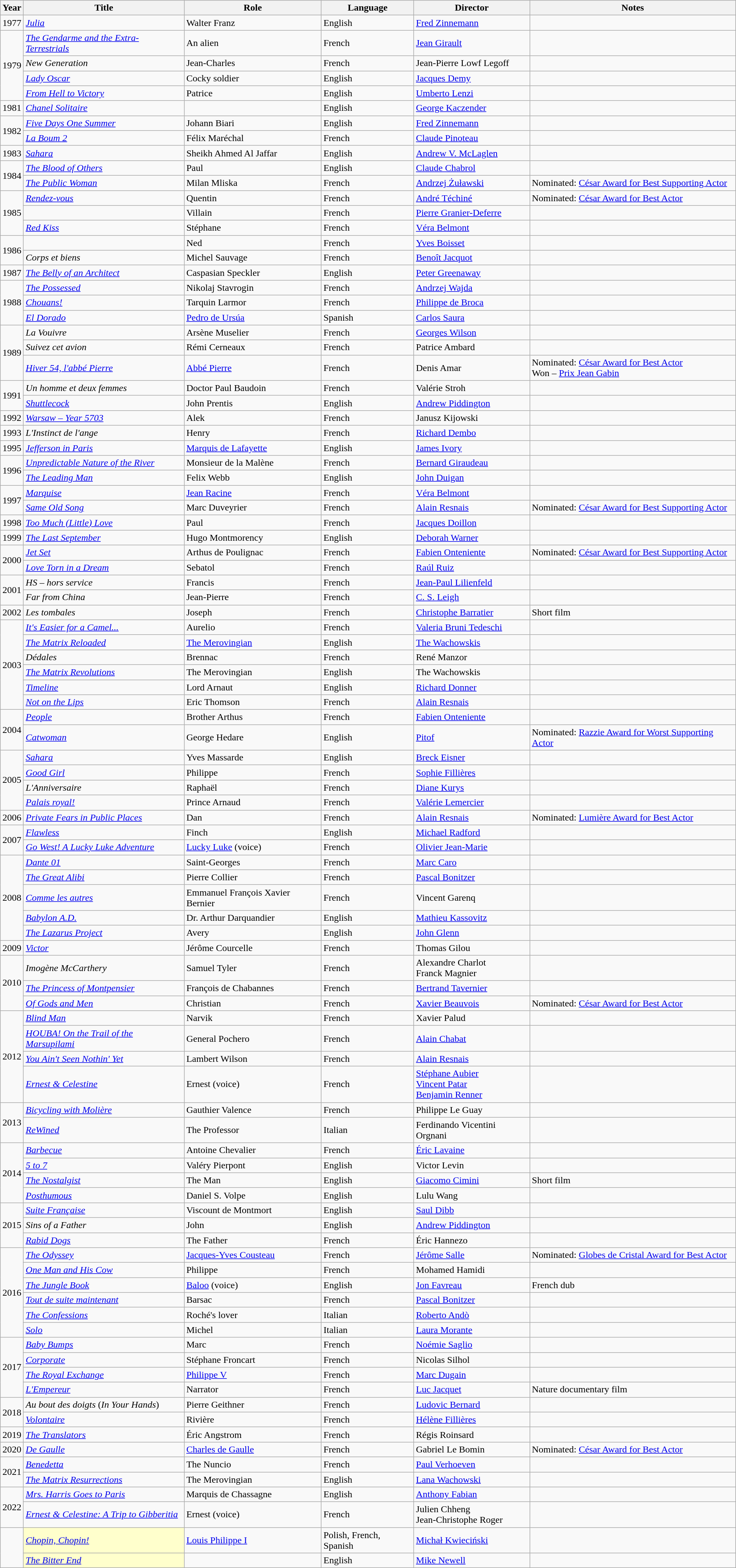<table class="wikitable sortable">
<tr>
<th>Year</th>
<th>Title</th>
<th>Role</th>
<th>Language</th>
<th>Director</th>
<th class="unsortable">Notes</th>
</tr>
<tr>
<td rowspan=1>1977</td>
<td><em><a href='#'>Julia</a></em></td>
<td>Walter Franz</td>
<td>English</td>
<td><a href='#'>Fred Zinnemann</a></td>
<td></td>
</tr>
<tr>
<td rowspan=4>1979</td>
<td><em><a href='#'>The Gendarme and the Extra-Terrestrials</a></em></td>
<td>An alien</td>
<td>French</td>
<td><a href='#'>Jean Girault</a></td>
<td></td>
</tr>
<tr>
<td><em>New Generation</em></td>
<td>Jean-Charles</td>
<td>French</td>
<td>Jean-Pierre Lowf Legoff</td>
<td></td>
</tr>
<tr>
<td><em><a href='#'>Lady Oscar</a></em></td>
<td>Cocky soldier</td>
<td>English</td>
<td><a href='#'>Jacques Demy</a></td>
<td></td>
</tr>
<tr>
<td><em><a href='#'>From Hell to Victory</a></em></td>
<td>Patrice</td>
<td>English</td>
<td><a href='#'>Umberto Lenzi</a></td>
<td></td>
</tr>
<tr>
<td>1981</td>
<td><em><a href='#'>Chanel Solitaire</a></em></td>
<td></td>
<td>English</td>
<td><a href='#'>George Kaczender</a></td>
<td></td>
</tr>
<tr>
<td rowspan=2>1982</td>
<td><em><a href='#'>Five Days One Summer</a></em></td>
<td>Johann Biari</td>
<td>English</td>
<td><a href='#'>Fred Zinnemann</a></td>
<td></td>
</tr>
<tr>
<td><em><a href='#'>La Boum 2</a></em></td>
<td>Félix Maréchal</td>
<td>French</td>
<td><a href='#'>Claude Pinoteau</a></td>
<td></td>
</tr>
<tr>
<td>1983</td>
<td><em><a href='#'>Sahara</a></em></td>
<td>Sheikh Ahmed Al Jaffar</td>
<td>English</td>
<td><a href='#'>Andrew V. McLaglen</a></td>
<td></td>
</tr>
<tr>
<td rowspan=2>1984</td>
<td><em><a href='#'>The Blood of Others</a></em></td>
<td>Paul</td>
<td>English</td>
<td><a href='#'>Claude Chabrol</a></td>
<td></td>
</tr>
<tr>
<td><em><a href='#'>The Public Woman</a></em></td>
<td>Milan Mliska</td>
<td>French</td>
<td><a href='#'>Andrzej Żuławski</a></td>
<td>Nominated: <a href='#'>César Award for Best Supporting Actor</a></td>
</tr>
<tr>
<td rowspan=3>1985</td>
<td><em><a href='#'>Rendez-vous</a></em></td>
<td>Quentin</td>
<td>French</td>
<td><a href='#'>André Téchiné</a></td>
<td>Nominated: <a href='#'>César Award for Best Actor</a></td>
</tr>
<tr>
<td><em></em></td>
<td>Villain</td>
<td>French</td>
<td><a href='#'>Pierre Granier-Deferre</a></td>
<td></td>
</tr>
<tr>
<td><em><a href='#'>Red Kiss</a></em></td>
<td>Stéphane</td>
<td>French</td>
<td><a href='#'>Véra Belmont</a></td>
<td></td>
</tr>
<tr>
<td rowspan=2>1986</td>
<td><em></em></td>
<td>Ned</td>
<td>French</td>
<td><a href='#'>Yves Boisset</a></td>
<td></td>
</tr>
<tr>
<td><em>Corps et biens</em></td>
<td>Michel Sauvage</td>
<td>French</td>
<td><a href='#'>Benoît Jacquot</a></td>
<td></td>
</tr>
<tr>
<td rowspan=1>1987</td>
<td><em><a href='#'>The Belly of an Architect</a></em></td>
<td>Caspasian Speckler</td>
<td>English</td>
<td><a href='#'>Peter Greenaway</a></td>
<td></td>
</tr>
<tr>
<td rowspan=3>1988</td>
<td><em><a href='#'>The Possessed</a></em></td>
<td>Nikolaj Stavrogin</td>
<td>French</td>
<td><a href='#'>Andrzej Wajda</a></td>
<td></td>
</tr>
<tr>
<td><em><a href='#'>Chouans!</a></em></td>
<td>Tarquin Larmor</td>
<td>French</td>
<td><a href='#'>Philippe de Broca</a></td>
<td></td>
</tr>
<tr>
<td><em><a href='#'>El Dorado</a></em></td>
<td><a href='#'>Pedro de Ursúa</a></td>
<td>Spanish</td>
<td><a href='#'>Carlos Saura</a></td>
<td></td>
</tr>
<tr>
<td rowspan=3>1989</td>
<td><em>La Vouivre</em></td>
<td>Arsène Muselier</td>
<td>French</td>
<td><a href='#'>Georges Wilson</a></td>
<td></td>
</tr>
<tr>
<td><em>Suivez cet avion</em></td>
<td>Rémi Cerneaux</td>
<td>French</td>
<td>Patrice Ambard</td>
<td></td>
</tr>
<tr>
<td><em><a href='#'>Hiver 54, l'abbé Pierre</a></em></td>
<td><a href='#'>Abbé Pierre</a></td>
<td>French</td>
<td>Denis Amar</td>
<td>Nominated: <a href='#'>César Award for Best Actor</a><br>Won – <a href='#'>Prix Jean Gabin</a></td>
</tr>
<tr>
<td rowspan=2>1991</td>
<td><em>Un homme et deux femmes</em></td>
<td>Doctor Paul Baudoin</td>
<td>French</td>
<td>Valérie Stroh</td>
<td></td>
</tr>
<tr>
<td><em><a href='#'>Shuttlecock</a></em></td>
<td>John Prentis</td>
<td>English</td>
<td><a href='#'>Andrew Piddington</a></td>
<td></td>
</tr>
<tr>
<td>1992</td>
<td><em><a href='#'>Warsaw – Year 5703</a></em></td>
<td>Alek</td>
<td>French</td>
<td>Janusz Kijowski</td>
<td></td>
</tr>
<tr>
<td rowspan=1>1993</td>
<td><em>L'Instinct de l'ange</em></td>
<td>Henry</td>
<td>French</td>
<td><a href='#'>Richard Dembo</a></td>
<td></td>
</tr>
<tr>
<td>1995</td>
<td><em><a href='#'>Jefferson in Paris</a></em></td>
<td><a href='#'>Marquis de Lafayette</a></td>
<td>English</td>
<td><a href='#'>James Ivory</a></td>
<td></td>
</tr>
<tr>
<td rowspan=2>1996</td>
<td><em><a href='#'>Unpredictable Nature of the River</a></em></td>
<td>Monsieur de la Malène</td>
<td>French</td>
<td><a href='#'>Bernard Giraudeau</a></td>
<td></td>
</tr>
<tr>
<td><em><a href='#'>The Leading Man</a></em></td>
<td>Felix Webb</td>
<td>English</td>
<td><a href='#'>John Duigan</a></td>
<td></td>
</tr>
<tr>
<td rowspan=2>1997</td>
<td><em><a href='#'>Marquise</a></em></td>
<td><a href='#'>Jean Racine</a></td>
<td>French</td>
<td><a href='#'>Véra Belmont</a></td>
<td></td>
</tr>
<tr>
<td><em><a href='#'>Same Old Song</a></em></td>
<td>Marc Duveyrier</td>
<td>French</td>
<td><a href='#'>Alain Resnais</a></td>
<td>Nominated: <a href='#'>César Award for Best Supporting Actor</a></td>
</tr>
<tr>
<td rowspan=1>1998</td>
<td><em><a href='#'>Too Much (Little) Love</a></em></td>
<td>Paul</td>
<td>French</td>
<td><a href='#'>Jacques Doillon</a></td>
<td></td>
</tr>
<tr>
<td rowspan=1>1999</td>
<td><em><a href='#'>The Last September</a></em></td>
<td>Hugo Montmorency</td>
<td>English</td>
<td><a href='#'>Deborah Warner</a></td>
<td></td>
</tr>
<tr>
<td rowspan=2>2000</td>
<td><em><a href='#'>Jet Set</a></em></td>
<td>Arthus de Poulignac</td>
<td>French</td>
<td><a href='#'>Fabien Onteniente</a></td>
<td>Nominated: <a href='#'>César Award for Best Supporting Actor</a></td>
</tr>
<tr>
<td><em><a href='#'>Love Torn in a Dream</a></em></td>
<td>Sebatol</td>
<td>French</td>
<td><a href='#'>Raúl Ruiz</a></td>
<td></td>
</tr>
<tr>
<td rowspan=2>2001</td>
<td><em>HS – hors service</em></td>
<td>Francis</td>
<td>French</td>
<td><a href='#'>Jean-Paul Lilienfeld</a></td>
<td></td>
</tr>
<tr>
<td><em>Far from China</em></td>
<td>Jean-Pierre</td>
<td>French</td>
<td><a href='#'>C. S. Leigh</a></td>
<td></td>
</tr>
<tr>
<td rowspan=1>2002</td>
<td><em>Les tombales</em></td>
<td>Joseph</td>
<td>French</td>
<td><a href='#'>Christophe Barratier</a></td>
<td>Short film</td>
</tr>
<tr>
<td rowspan=6>2003</td>
<td><em><a href='#'>It's Easier for a Camel...</a></em></td>
<td>Aurelio</td>
<td>French</td>
<td><a href='#'>Valeria Bruni Tedeschi</a></td>
<td></td>
</tr>
<tr>
<td><em><a href='#'>The Matrix Reloaded</a></em></td>
<td><a href='#'>The Merovingian</a></td>
<td>English</td>
<td><a href='#'>The Wachowskis</a></td>
<td></td>
</tr>
<tr>
<td><em>Dédales</em></td>
<td>Brennac</td>
<td>French</td>
<td>René Manzor</td>
<td></td>
</tr>
<tr>
<td><em><a href='#'>The Matrix Revolutions</a></em></td>
<td>The Merovingian</td>
<td>English</td>
<td>The Wachowskis</td>
<td></td>
</tr>
<tr>
<td><em><a href='#'>Timeline</a></em></td>
<td>Lord Arnaut</td>
<td>English</td>
<td><a href='#'>Richard Donner</a></td>
<td></td>
</tr>
<tr>
<td><em><a href='#'>Not on the Lips</a></em></td>
<td>Eric Thomson</td>
<td>French</td>
<td><a href='#'>Alain Resnais</a></td>
<td></td>
</tr>
<tr>
<td rowspan=2>2004</td>
<td><em><a href='#'>People</a></em></td>
<td>Brother Arthus</td>
<td>French</td>
<td><a href='#'>Fabien Onteniente</a></td>
<td></td>
</tr>
<tr>
<td><em><a href='#'>Catwoman</a></em></td>
<td>George Hedare</td>
<td>English</td>
<td><a href='#'>Pitof</a></td>
<td>Nominated: <a href='#'>Razzie Award for Worst Supporting Actor</a></td>
</tr>
<tr>
<td rowspan=4>2005</td>
<td><em><a href='#'>Sahara</a></em></td>
<td>Yves Massarde</td>
<td>English</td>
<td><a href='#'>Breck Eisner</a></td>
<td></td>
</tr>
<tr>
<td><em><a href='#'>Good Girl</a></em></td>
<td>Philippe</td>
<td>French</td>
<td><a href='#'>Sophie Fillières</a></td>
<td></td>
</tr>
<tr>
<td><em>L'Anniversaire</em></td>
<td>Raphaël</td>
<td>French</td>
<td><a href='#'>Diane Kurys</a></td>
<td></td>
</tr>
<tr>
<td><em><a href='#'>Palais royal!</a></em></td>
<td>Prince Arnaud</td>
<td>French</td>
<td><a href='#'>Valérie Lemercier</a></td>
<td></td>
</tr>
<tr>
<td rowspan=1>2006</td>
<td><em><a href='#'>Private Fears in Public Places</a></em></td>
<td>Dan</td>
<td>French</td>
<td><a href='#'>Alain Resnais</a></td>
<td>Nominated: <a href='#'>Lumière Award for Best Actor</a></td>
</tr>
<tr>
<td rowspan=2>2007</td>
<td><em><a href='#'>Flawless</a></em></td>
<td>Finch</td>
<td>English</td>
<td><a href='#'>Michael Radford</a></td>
<td></td>
</tr>
<tr>
<td><em><a href='#'>Go West! A Lucky Luke Adventure</a></em></td>
<td><a href='#'>Lucky Luke</a> (voice)</td>
<td>French</td>
<td><a href='#'>Olivier Jean-Marie</a></td>
<td></td>
</tr>
<tr>
<td rowspan=5>2008</td>
<td><em><a href='#'>Dante 01</a></em></td>
<td>Saint-Georges</td>
<td>French</td>
<td><a href='#'>Marc Caro</a></td>
<td></td>
</tr>
<tr>
<td><em><a href='#'>The Great Alibi</a></em></td>
<td>Pierre Collier</td>
<td>French</td>
<td><a href='#'>Pascal Bonitzer</a></td>
<td></td>
</tr>
<tr>
<td><em><a href='#'>Comme les autres</a></em></td>
<td>Emmanuel François Xavier Bernier</td>
<td>French</td>
<td>Vincent Garenq</td>
<td></td>
</tr>
<tr>
<td><em><a href='#'>Babylon A.D.</a></em></td>
<td>Dr. Arthur Darquandier</td>
<td>English</td>
<td><a href='#'>Mathieu Kassovitz</a></td>
<td></td>
</tr>
<tr>
<td><em><a href='#'>The Lazarus Project</a></em></td>
<td>Avery</td>
<td>English</td>
<td><a href='#'>John Glenn</a></td>
<td></td>
</tr>
<tr>
<td>2009</td>
<td><em><a href='#'>Victor</a></em></td>
<td>Jérôme Courcelle</td>
<td>French</td>
<td>Thomas Gilou</td>
<td></td>
</tr>
<tr>
<td rowspan=3>2010</td>
<td><em>Imogène McCarthery</em></td>
<td>Samuel Tyler</td>
<td>French</td>
<td>Alexandre Charlot<br>Franck Magnier</td>
<td></td>
</tr>
<tr>
<td><em><a href='#'>The Princess of Montpensier</a></em></td>
<td>François de Chabannes</td>
<td>French</td>
<td><a href='#'>Bertrand Tavernier</a></td>
<td></td>
</tr>
<tr>
<td><em><a href='#'>Of Gods and Men</a></em></td>
<td>Christian</td>
<td>French</td>
<td><a href='#'>Xavier Beauvois</a></td>
<td>Nominated: <a href='#'>César Award for Best Actor</a></td>
</tr>
<tr>
<td rowspan=4>2012</td>
<td><em><a href='#'>Blind Man</a></em></td>
<td>Narvik</td>
<td>French</td>
<td>Xavier Palud</td>
<td></td>
</tr>
<tr>
<td><em><a href='#'>HOUBA! On the Trail of the Marsupilami</a></em></td>
<td>General Pochero</td>
<td>French</td>
<td><a href='#'>Alain Chabat</a></td>
<td></td>
</tr>
<tr>
<td><em><a href='#'>You Ain't Seen Nothin' Yet</a></em></td>
<td>Lambert Wilson</td>
<td>French</td>
<td><a href='#'>Alain Resnais</a></td>
<td></td>
</tr>
<tr>
<td><em><a href='#'>Ernest & Celestine</a></em></td>
<td>Ernest (voice)</td>
<td>French</td>
<td><a href='#'>Stéphane Aubier</a><br><a href='#'>Vincent Patar</a><br><a href='#'>Benjamin Renner</a></td>
<td></td>
</tr>
<tr>
<td rowspan=2>2013</td>
<td><em><a href='#'>Bicycling with Molière</a></em></td>
<td>Gauthier Valence</td>
<td>French</td>
<td>Philippe Le Guay</td>
<td></td>
</tr>
<tr>
<td><em><a href='#'>ReWined</a></em></td>
<td>The Professor</td>
<td>Italian</td>
<td>Ferdinando Vicentini Orgnani</td>
<td></td>
</tr>
<tr>
<td rowspan=4>2014</td>
<td><em><a href='#'>Barbecue</a></em></td>
<td>Antoine Chevalier</td>
<td>French</td>
<td><a href='#'>Éric Lavaine</a></td>
<td></td>
</tr>
<tr>
<td><em><a href='#'>5 to 7</a></em></td>
<td>Valéry Pierpont</td>
<td>English</td>
<td>Victor Levin</td>
<td></td>
</tr>
<tr>
<td><em><a href='#'>The Nostalgist</a></em></td>
<td>The Man</td>
<td>English</td>
<td><a href='#'>Giacomo Cimini</a></td>
<td>Short film</td>
</tr>
<tr>
<td><em><a href='#'>Posthumous</a></em></td>
<td>Daniel S. Volpe</td>
<td>English</td>
<td>Lulu Wang</td>
<td></td>
</tr>
<tr>
<td rowspan=3>2015</td>
<td><em><a href='#'>Suite Française</a></em></td>
<td>Viscount de Montmort</td>
<td>English</td>
<td><a href='#'>Saul Dibb</a></td>
<td></td>
</tr>
<tr>
<td><em>Sins of a Father</em></td>
<td>John</td>
<td>English</td>
<td><a href='#'>Andrew Piddington</a></td>
<td></td>
</tr>
<tr>
<td><em><a href='#'>Rabid Dogs</a></em></td>
<td>The Father</td>
<td>French</td>
<td>Éric Hannezo</td>
<td></td>
</tr>
<tr>
<td rowspan=6>2016</td>
<td><em><a href='#'>The Odyssey</a></em></td>
<td><a href='#'>Jacques-Yves Cousteau</a></td>
<td>French</td>
<td><a href='#'>Jérôme Salle</a></td>
<td>Nominated: <a href='#'>Globes de Cristal Award for Best Actor</a></td>
</tr>
<tr>
<td><em><a href='#'>One Man and His Cow</a></em></td>
<td>Philippe</td>
<td>French</td>
<td>Mohamed Hamidi</td>
<td></td>
</tr>
<tr>
<td><em><a href='#'>The Jungle Book</a></em></td>
<td><a href='#'>Baloo</a> (voice)</td>
<td>English</td>
<td><a href='#'>Jon Favreau</a></td>
<td>French dub</td>
</tr>
<tr>
<td><em><a href='#'>Tout de suite maintenant</a></em></td>
<td>Barsac</td>
<td>French</td>
<td><a href='#'>Pascal Bonitzer</a></td>
<td></td>
</tr>
<tr>
<td><em><a href='#'>The Confessions</a></em></td>
<td>Roché's lover</td>
<td>Italian</td>
<td><a href='#'>Roberto Andò</a></td>
<td></td>
</tr>
<tr>
<td><em><a href='#'>Solo</a></em></td>
<td>Michel</td>
<td>Italian</td>
<td><a href='#'>Laura Morante</a></td>
<td></td>
</tr>
<tr>
<td rowspan=4>2017</td>
<td><em><a href='#'>Baby Bumps</a></em></td>
<td>Marc</td>
<td>French</td>
<td><a href='#'>Noémie Saglio</a></td>
<td></td>
</tr>
<tr>
<td><em><a href='#'>Corporate</a></em></td>
<td>Stéphane Froncart</td>
<td>French</td>
<td>Nicolas Silhol</td>
<td></td>
</tr>
<tr>
<td><em><a href='#'>The Royal Exchange</a></em></td>
<td><a href='#'>Philippe V</a></td>
<td>French</td>
<td><a href='#'>Marc Dugain</a></td>
<td></td>
</tr>
<tr>
<td><em><a href='#'>L'Empereur</a></em></td>
<td>Narrator</td>
<td>French</td>
<td><a href='#'>Luc Jacquet</a></td>
<td>Nature documentary film</td>
</tr>
<tr>
<td rowspan=2>2018</td>
<td><em>Au bout des doigts</em> (<em>In Your Hands</em>)</td>
<td>Pierre Geithner</td>
<td>French</td>
<td><a href='#'>Ludovic Bernard</a></td>
<td></td>
</tr>
<tr>
<td><em><a href='#'>Volontaire</a></em></td>
<td>Rivière</td>
<td>French</td>
<td><a href='#'>Hélène Fillières</a></td>
<td></td>
</tr>
<tr>
<td>2019</td>
<td><em><a href='#'>The Translators</a></em></td>
<td>Éric Angstrom</td>
<td>French</td>
<td>Régis Roinsard</td>
<td></td>
</tr>
<tr>
<td>2020</td>
<td><em><a href='#'>De Gaulle</a></em></td>
<td><a href='#'>Charles de Gaulle</a></td>
<td>French</td>
<td>Gabriel Le Bomin</td>
<td>Nominated: <a href='#'>César Award for Best Actor</a></td>
</tr>
<tr>
<td rowspan="2">2021</td>
<td><em><a href='#'>Benedetta</a></em></td>
<td>The Nuncio</td>
<td>French</td>
<td><a href='#'>Paul Verhoeven</a></td>
<td></td>
</tr>
<tr>
<td><em><a href='#'>The Matrix Resurrections</a></em></td>
<td>The Merovingian</td>
<td>English</td>
<td><a href='#'>Lana Wachowski</a></td>
<td></td>
</tr>
<tr>
<td rowspan="2">2022</td>
<td><em><a href='#'>Mrs. Harris Goes to Paris</a></em></td>
<td>Marquis de Chassagne</td>
<td>English</td>
<td><a href='#'>Anthony Fabian</a></td>
<td></td>
</tr>
<tr>
<td><em><a href='#'>Ernest & Celestine: A Trip to Gibberitia</a></em></td>
<td>Ernest (voice)</td>
<td>French</td>
<td>Julien Chheng<br>Jean-Christophe Roger</td>
<td></td>
</tr>
<tr>
<td rowspan="2"></td>
<td style="background:#FFFFCC;"><em><a href='#'>Chopin, Chopin!</a></em> </td>
<td><a href='#'>Louis Philippe I</a></td>
<td>Polish, French, Spanish</td>
<td><a href='#'>Michał Kwieciński</a></td>
<td></td>
</tr>
<tr>
<td style="background:#FFFFCC;"><em><a href='#'>The Bitter End</a></em> </td>
<td></td>
<td>English</td>
<td><a href='#'>Mike Newell</a></td>
<td></td>
</tr>
</table>
